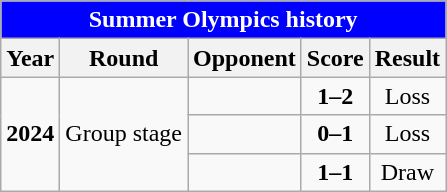<table class="wikitable" style="text-align: center;font-size:100%;">
<tr>
<th colspan="5"style=background:blue;color:white>Summer Olympics history</th>
</tr>
<tr>
<th>Year</th>
<th>Round</th>
<th>Opponent</th>
<th>Score</th>
<th>Result</th>
</tr>
<tr>
<td rowspan=3><strong>2024</strong></td>
<td rowspan=3>Group stage</td>
<td align="left"></td>
<td><strong>1–2</strong></td>
<td>Loss</td>
</tr>
<tr>
<td align="left"></td>
<td><strong>0–1</strong></td>
<td>Loss</td>
</tr>
<tr>
<td align="left"></td>
<td><strong>1–1</strong></td>
<td>Draw</td>
</tr>
</table>
